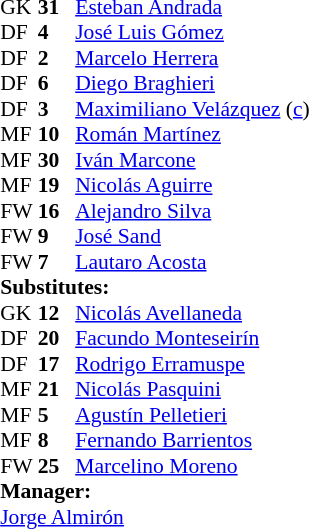<table style="font-size:90%; margin:0.2em auto;" cellspacing="0" cellpadding="0">
<tr>
<th width="25"></th>
<th width="25"></th>
</tr>
<tr>
<td>GK</td>
<td><strong>31</strong></td>
<td> <a href='#'>Esteban Andrada</a></td>
</tr>
<tr>
<td>DF</td>
<td><strong>4</strong></td>
<td> <a href='#'>José Luis Gómez</a></td>
<td></td>
</tr>
<tr>
<td>DF</td>
<td><strong>2</strong></td>
<td> <a href='#'>Marcelo Herrera</a></td>
<td></td>
<td></td>
</tr>
<tr>
<td>DF</td>
<td><strong>6</strong></td>
<td> <a href='#'>Diego Braghieri</a></td>
</tr>
<tr>
<td>DF</td>
<td><strong>3</strong></td>
<td> <a href='#'>Maximiliano Velázquez</a> (<a href='#'>c</a>)</td>
<td></td>
</tr>
<tr>
<td>MF</td>
<td><strong>10</strong></td>
<td> <a href='#'>Román Martínez</a></td>
</tr>
<tr>
<td>MF</td>
<td><strong>30</strong></td>
<td> <a href='#'>Iván Marcone</a></td>
</tr>
<tr>
<td>MF</td>
<td><strong>19</strong></td>
<td> <a href='#'>Nicolás Aguirre</a></td>
<td></td>
<td></td>
</tr>
<tr>
<td>FW</td>
<td><strong>16</strong></td>
<td> <a href='#'>Alejandro Silva</a></td>
<td></td>
<td></td>
</tr>
<tr>
<td>FW</td>
<td><strong>9</strong></td>
<td> <a href='#'>José Sand</a></td>
<td></td>
</tr>
<tr>
<td>FW</td>
<td><strong>7</strong></td>
<td> <a href='#'>Lautaro Acosta</a></td>
</tr>
<tr>
<td colspan=3><strong>Substitutes:</strong></td>
</tr>
<tr>
<td>GK</td>
<td><strong>12</strong></td>
<td> <a href='#'>Nicolás Avellaneda</a></td>
</tr>
<tr>
<td>DF</td>
<td><strong>20</strong></td>
<td> <a href='#'>Facundo Monteseirín</a></td>
<td></td>
<td></td>
</tr>
<tr>
<td>DF</td>
<td><strong>17</strong></td>
<td> <a href='#'>Rodrigo Erramuspe</a></td>
<td></td>
<td></td>
</tr>
<tr>
<td>MF</td>
<td><strong>21</strong></td>
<td> <a href='#'>Nicolás Pasquini</a></td>
<td></td>
<td></td>
</tr>
<tr>
<td>MF</td>
<td><strong>5</strong></td>
<td> <a href='#'>Agustín Pelletieri</a></td>
</tr>
<tr>
<td>MF</td>
<td><strong>8</strong></td>
<td> <a href='#'>Fernando Barrientos</a></td>
</tr>
<tr>
<td>FW</td>
<td><strong>25</strong></td>
<td> <a href='#'>Marcelino Moreno</a></td>
</tr>
<tr>
<td colspan=3><strong>Manager:</strong></td>
</tr>
<tr>
<td colspan="4"> <a href='#'>Jorge Almirón</a></td>
</tr>
</table>
